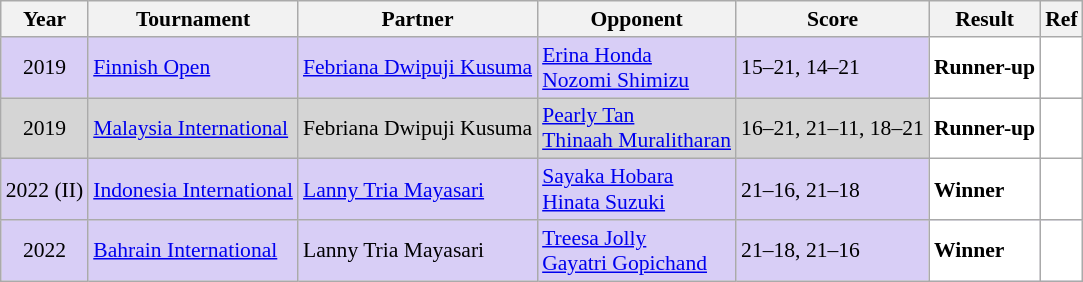<table class="sortable wikitable" style="font-size: 90%">
<tr>
<th>Year</th>
<th>Tournament</th>
<th>Partner</th>
<th>Opponent</th>
<th>Score</th>
<th>Result</th>
<th>Ref</th>
</tr>
<tr style="background:#D8CEF6">
<td align="center">2019</td>
<td align="left"><a href='#'>Finnish Open</a></td>
<td align="left"> <a href='#'>Febriana Dwipuji Kusuma</a></td>
<td align="left"> <a href='#'>Erina Honda</a><br> <a href='#'>Nozomi Shimizu</a></td>
<td align="left">15–21, 14–21</td>
<td style="text-align:left; background:white"> <strong>Runner-up</strong></td>
<td style="text-align:center; background:white"></td>
</tr>
<tr style="background:#D5D5D5">
<td align="center">2019</td>
<td align="left"><a href='#'>Malaysia International</a></td>
<td align="left"> Febriana Dwipuji Kusuma</td>
<td align="left"> <a href='#'>Pearly Tan</a><br> <a href='#'>Thinaah Muralitharan</a></td>
<td align="left">16–21, 21–11, 18–21</td>
<td style="text-align:left; background:white"> <strong>Runner-up</strong></td>
<td style="text-align:center; background:white"></td>
</tr>
<tr style="background:#D8CEF6">
<td align="center">2022 (II)</td>
<td align="left"><a href='#'>Indonesia International</a></td>
<td align="left"> <a href='#'>Lanny Tria Mayasari</a></td>
<td align="left"> <a href='#'>Sayaka Hobara</a><br> <a href='#'>Hinata Suzuki</a></td>
<td align="left">21–16, 21–18</td>
<td style="text-align:left; background:white"> <strong>Winner</strong></td>
<td style="text-align:center; background:white"></td>
</tr>
<tr style="background:#D8CEF6">
<td align="center">2022</td>
<td align="left"><a href='#'>Bahrain International</a></td>
<td align="left"> Lanny Tria Mayasari</td>
<td align="left"> <a href='#'>Treesa Jolly</a><br> <a href='#'>Gayatri Gopichand</a></td>
<td align="left">21–18, 21–16</td>
<td style="text-align:left; background:white"> <strong>Winner</strong></td>
<td style="text-align:center; background:white"></td>
</tr>
</table>
